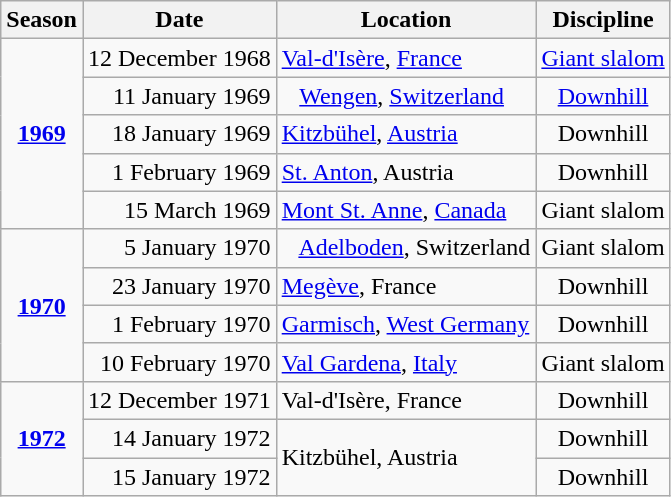<table class="wikitable">
<tr>
<th>Season</th>
<th>Date</th>
<th>Location</th>
<th>Discipline</th>
</tr>
<tr>
<td rowspan=5 align=center><strong><a href='#'>1969</a></strong></td>
<td align=right>12 December 1968</td>
<td> <a href='#'>Val-d'Isère</a>, <a href='#'>France</a></td>
<td align=center><a href='#'>Giant slalom</a></td>
</tr>
<tr>
<td align=right>11 January 1969</td>
<td>   <a href='#'>Wengen</a>, <a href='#'>Switzerland</a></td>
<td align=center><a href='#'>Downhill</a></td>
</tr>
<tr>
<td align=right>18 January 1969</td>
<td> <a href='#'>Kitzbühel</a>, <a href='#'>Austria</a></td>
<td align=center>Downhill</td>
</tr>
<tr>
<td align=right>1 February 1969</td>
<td> <a href='#'>St. Anton</a>, Austria</td>
<td align=center>Downhill</td>
</tr>
<tr>
<td align=right>15 March 1969</td>
<td> <a href='#'>Mont St. Anne</a>, <a href='#'>Canada</a></td>
<td align=center>Giant slalom</td>
</tr>
<tr>
<td rowspan=4 align=center><strong><a href='#'>1970</a></strong></td>
<td align=right>5 January 1970</td>
<td>   <a href='#'>Adelboden</a>, Switzerland</td>
<td align=center>Giant slalom</td>
</tr>
<tr>
<td align=right>23 January 1970</td>
<td> <a href='#'>Megève</a>, France</td>
<td align=center>Downhill</td>
</tr>
<tr>
<td align=right>1 February 1970</td>
<td> <a href='#'>Garmisch</a>, <a href='#'>West Germany</a></td>
<td align=center>Downhill</td>
</tr>
<tr>
<td align=right>10 February 1970</td>
<td> <a href='#'>Val Gardena</a>, <a href='#'>Italy</a></td>
<td align=center>Giant slalom</td>
</tr>
<tr>
<td rowspan=3 align=center><strong><a href='#'>1972</a></strong></td>
<td align=right>12 December 1971</td>
<td> Val-d'Isère, France</td>
<td align=center>Downhill</td>
</tr>
<tr>
<td align=right>14 January 1972</td>
<td rowspan=2> Kitzbühel, Austria</td>
<td align=center>Downhill</td>
</tr>
<tr>
<td align=right>15 January 1972</td>
<td align=center>Downhill</td>
</tr>
</table>
